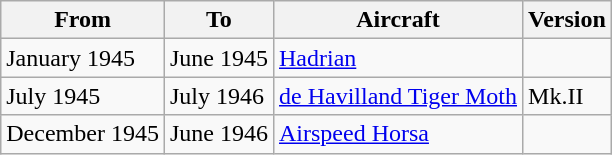<table class="wikitable">
<tr>
<th>From</th>
<th>To</th>
<th>Aircraft</th>
<th>Version</th>
</tr>
<tr>
<td>January 1945</td>
<td>June 1945</td>
<td><a href='#'>Hadrian</a></td>
<td></td>
</tr>
<tr>
<td>July 1945</td>
<td>July 1946</td>
<td><a href='#'>de Havilland Tiger Moth</a></td>
<td>Mk.II</td>
</tr>
<tr>
<td>December 1945</td>
<td>June 1946</td>
<td><a href='#'>Airspeed Horsa</a></td>
<td></td>
</tr>
</table>
